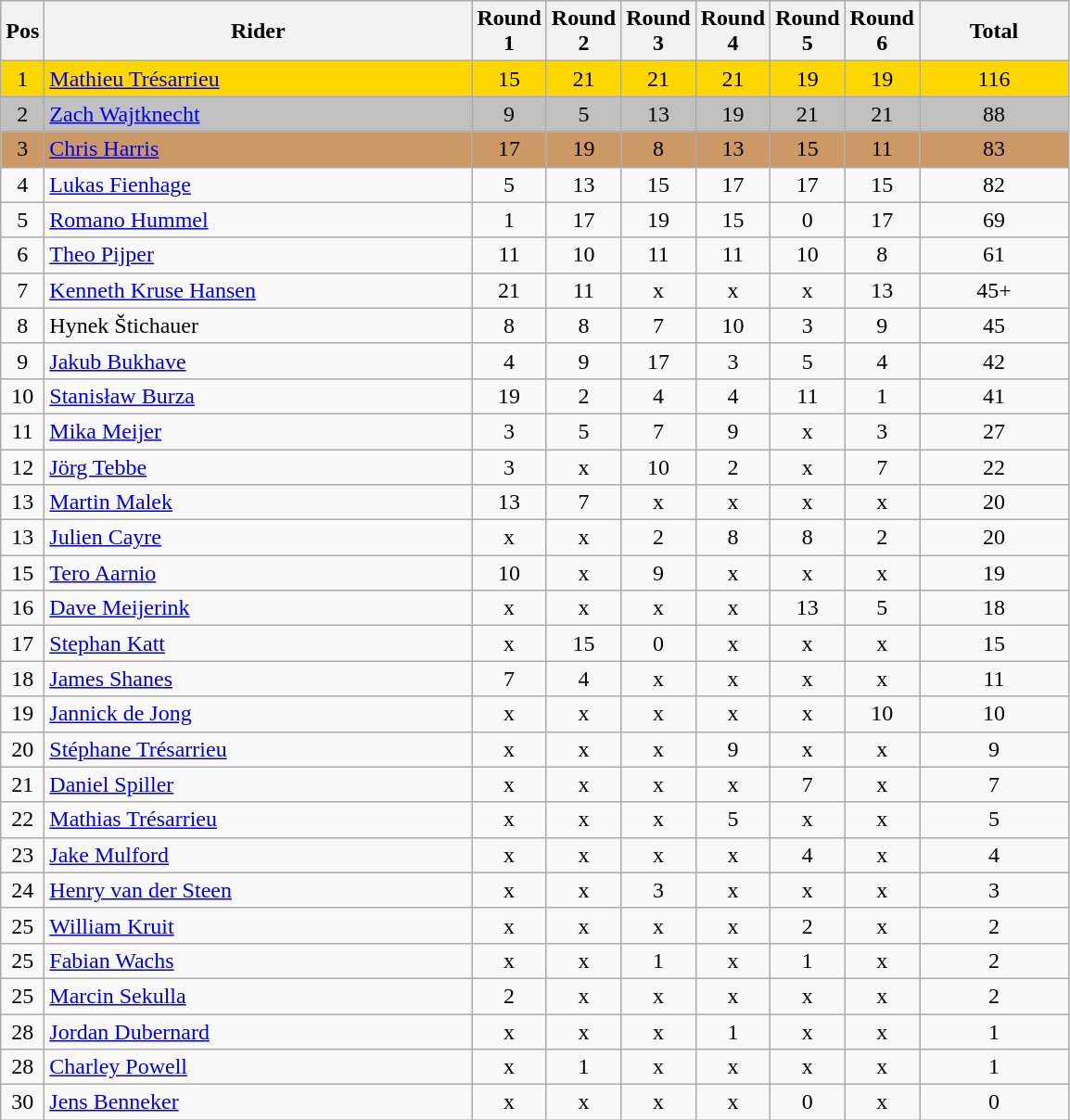<table class="wikitable" style="font-size: 100%">
<tr>
<th width=20>Pos</th>
<th width=300>Rider</th>
<th width=40>Round 1</th>
<th width=40>Round 2</th>
<th width=40>Round 3</th>
<th width=40>Round 4</th>
<th width=40>Round 5</th>
<th width=40>Round 6</th>
<th width=100>Total</th>
</tr>
<tr align=center style="background-color: gold;">
<td>1</td>
<td align="left"> <a href='#'>Mathieu Trésarrieu</a></td>
<td>15</td>
<td>21</td>
<td>21</td>
<td>21</td>
<td>19</td>
<td>19</td>
<td>116</td>
</tr>
<tr align=center style="background-color: silver;">
<td>2</td>
<td align="left"> <a href='#'>Zach Wajtknecht</a></td>
<td>9</td>
<td>5</td>
<td>13</td>
<td>19</td>
<td>21</td>
<td>21</td>
<td>88</td>
</tr>
<tr align=center style="background-color: #cc9966;">
<td>3</td>
<td align="left"> <a href='#'>Chris Harris</a></td>
<td>17</td>
<td>19</td>
<td>8</td>
<td>13</td>
<td>15</td>
<td>11</td>
<td>83</td>
</tr>
<tr align="center">
<td>4</td>
<td align="left"> <a href='#'>Lukas Fienhage</a></td>
<td>5</td>
<td>13</td>
<td>15</td>
<td>17</td>
<td>17</td>
<td>15</td>
<td>82</td>
</tr>
<tr align="center">
<td>5</td>
<td align="left"> <a href='#'>Romano Hummel</a></td>
<td>1</td>
<td>17</td>
<td>19</td>
<td>15</td>
<td>0</td>
<td>17</td>
<td>69</td>
</tr>
<tr align="center">
<td>6</td>
<td align="left"> <a href='#'>Theo Pijper</a></td>
<td>11</td>
<td>10</td>
<td>11</td>
<td>11</td>
<td>10</td>
<td>8</td>
<td>61</td>
</tr>
<tr align="center">
<td>7</td>
<td align="left"> <a href='#'>Kenneth Kruse Hansen</a></td>
<td>21</td>
<td>11</td>
<td>x</td>
<td>x</td>
<td>x</td>
<td>13</td>
<td>45+</td>
</tr>
<tr align="center">
<td>8</td>
<td align="left"> Hynek Štichauer</td>
<td>8</td>
<td>8</td>
<td>7</td>
<td>10</td>
<td>3</td>
<td>9</td>
<td>45</td>
</tr>
<tr align="center">
<td>9</td>
<td align="left"> <a href='#'>Jakub Bukhave</a></td>
<td>4</td>
<td>9</td>
<td>17</td>
<td>3</td>
<td>5</td>
<td>4</td>
<td>42</td>
</tr>
<tr align="center">
<td>10</td>
<td align="left"> <a href='#'>Stanisław Burza</a></td>
<td>19</td>
<td>2</td>
<td>4</td>
<td>4</td>
<td>11</td>
<td>1</td>
<td>41</td>
</tr>
<tr align="center">
<td>11</td>
<td align="left"> <a href='#'>Mika Meijer</a></td>
<td>3</td>
<td>5</td>
<td>7</td>
<td>9</td>
<td>x</td>
<td>3</td>
<td>27</td>
</tr>
<tr align="center">
<td>12</td>
<td align="left"> <a href='#'>Jörg Tebbe</a></td>
<td>3</td>
<td>x</td>
<td>10</td>
<td>2</td>
<td>x</td>
<td>7</td>
<td>22</td>
</tr>
<tr align="center">
<td>13</td>
<td align="left"> <a href='#'>Martin Malek</a></td>
<td>13</td>
<td>7</td>
<td>x</td>
<td>x</td>
<td>x</td>
<td>x</td>
<td>20</td>
</tr>
<tr align="center">
<td>13</td>
<td align="left"> <a href='#'>Julien Cayre</a></td>
<td>x</td>
<td>x</td>
<td>2</td>
<td>8</td>
<td>8</td>
<td>2</td>
<td>20</td>
</tr>
<tr align="center">
<td>15</td>
<td align="left"> <a href='#'>Tero Aarnio</a></td>
<td>10</td>
<td>x</td>
<td>9</td>
<td>x</td>
<td>x</td>
<td>x</td>
<td>19</td>
</tr>
<tr align="center">
<td>16</td>
<td align="left"> <a href='#'>Dave Meijerink</a></td>
<td>x</td>
<td>x</td>
<td>x</td>
<td>x</td>
<td>13</td>
<td>5</td>
<td>18</td>
</tr>
<tr align="center">
<td>17</td>
<td align="left"> <a href='#'>Stephan Katt</a></td>
<td>x</td>
<td>15</td>
<td>0</td>
<td>x</td>
<td>x</td>
<td>x</td>
<td>15</td>
</tr>
<tr align="center">
<td>18</td>
<td align="left"> <a href='#'>James Shanes</a></td>
<td>7</td>
<td>4</td>
<td>x</td>
<td>x</td>
<td>x</td>
<td>x</td>
<td>11</td>
</tr>
<tr align="center">
<td>19</td>
<td align="left"> <a href='#'>Jannick de Jong</a></td>
<td>x</td>
<td>x</td>
<td>x</td>
<td>x</td>
<td>x</td>
<td>10</td>
<td>10</td>
</tr>
<tr align="center">
<td>20</td>
<td align="left"> <a href='#'>Stéphane Trésarrieu</a></td>
<td>x</td>
<td>x</td>
<td>x</td>
<td>9</td>
<td>x</td>
<td>x</td>
<td>9</td>
</tr>
<tr align="center">
<td>21</td>
<td align="left"> <a href='#'>Daniel Spiller</a></td>
<td>x</td>
<td>x</td>
<td>x</td>
<td>x</td>
<td>7</td>
<td>x</td>
<td>7</td>
</tr>
<tr align="center">
<td>22</td>
<td align="left"> <a href='#'>Mathias Trésarrieu</a></td>
<td>x</td>
<td>x</td>
<td>x</td>
<td>5</td>
<td>x</td>
<td>x</td>
<td>5</td>
</tr>
<tr align="center">
<td>23</td>
<td align="left"> <a href='#'>Jake Mulford</a></td>
<td>x</td>
<td>x</td>
<td>x</td>
<td>x</td>
<td>4</td>
<td>x</td>
<td>4</td>
</tr>
<tr align="center">
<td>24</td>
<td align="left"> <a href='#'>Henry van der Steen</a></td>
<td>x</td>
<td>x</td>
<td>3</td>
<td>x</td>
<td>x</td>
<td>x</td>
<td>3</td>
</tr>
<tr align="center">
<td>25</td>
<td align="left"> <a href='#'>William Kruit</a></td>
<td>x</td>
<td>x</td>
<td>x</td>
<td>x</td>
<td>2</td>
<td>x</td>
<td>2</td>
</tr>
<tr align="center">
<td>25</td>
<td align="left"> <a href='#'>Fabian Wachs</a></td>
<td>x</td>
<td>x</td>
<td>1</td>
<td>x</td>
<td>1</td>
<td>x</td>
<td>2</td>
</tr>
<tr align="center">
<td>25</td>
<td align="left"> <a href='#'>Marcin Sekulla</a></td>
<td>2</td>
<td>x</td>
<td>x</td>
<td>x</td>
<td>x</td>
<td>x</td>
<td>2</td>
</tr>
<tr align="center">
<td>28</td>
<td align="left"> <a href='#'>Jordan Dubernard</a></td>
<td>x</td>
<td>x</td>
<td>x</td>
<td>1</td>
<td>x</td>
<td>x</td>
<td>1</td>
</tr>
<tr align="center">
<td>28</td>
<td align="left"> <a href='#'>Charley Powell</a></td>
<td>x</td>
<td>1</td>
<td>x</td>
<td>x</td>
<td>x</td>
<td>x</td>
<td>1</td>
</tr>
<tr align="center">
<td>30</td>
<td align="left"> <a href='#'>Jens Benneker</a></td>
<td>x</td>
<td>x</td>
<td>x</td>
<td>x</td>
<td>0</td>
<td>x</td>
<td>0</td>
</tr>
</table>
